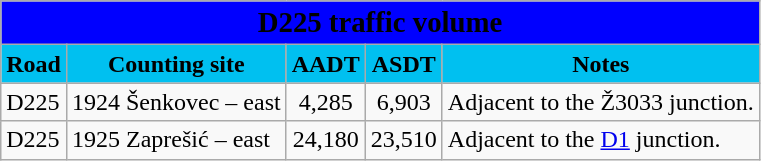<table class="wikitable">
<tr>
<td colspan=5 bgcolor=blue align=center style=margin-top:15><span><big><strong>D225 traffic volume</strong></big></span></td>
</tr>
<tr>
<td align=center bgcolor=00c0f0><strong>Road</strong></td>
<td align=center bgcolor=00c0f0><strong>Counting site</strong></td>
<td align=center bgcolor=00c0f0><strong>AADT</strong></td>
<td align=center bgcolor=00c0f0><strong>ASDT</strong></td>
<td align=center bgcolor=00c0f0><strong>Notes</strong></td>
</tr>
<tr>
<td> D225</td>
<td>1924 Šenkovec – east</td>
<td align=center>4,285</td>
<td align=center>6,903</td>
<td>Adjacent to the Ž3033 junction.</td>
</tr>
<tr>
<td> D225</td>
<td>1925 Zaprešić – east</td>
<td align=center>24,180</td>
<td align=center>23,510</td>
<td>Adjacent to the <a href='#'>D1</a> junction.</td>
</tr>
</table>
